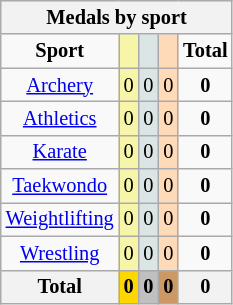<table class="wikitable" style="font-size:85%">
<tr style="background:#efefef;">
<th colspan=7><strong>Medals by sport</strong></th>
</tr>
<tr align=center>
<td><strong>Sport</strong></td>
<td bgcolor=#f7f6a8></td>
<td bgcolor=#dce5e5></td>
<td bgcolor=#ffdab9></td>
<td><strong>Total</strong></td>
</tr>
<tr align=center>
<td><a href='#'>Archery</a></td>
<td style="background:#F7F6A8;">0</td>
<td style="background:#DCE5E5;">0</td>
<td style="background:#FFDAB9;">0</td>
<td><strong>0</strong></td>
</tr>
<tr align=center>
<td><a href='#'>Athletics</a></td>
<td style="background:#F7F6A8;">0</td>
<td style="background:#DCE5E5;">0</td>
<td style="background:#FFDAB9;">0</td>
<td><strong>0</strong></td>
</tr>
<tr align=center>
<td><a href='#'>Karate</a></td>
<td style="background:#F7F6A8;">0</td>
<td style="background:#DCE5E5;">0</td>
<td style="background:#FFDAB9;">0</td>
<td><strong>0</strong></td>
</tr>
<tr align=center>
<td><a href='#'>Taekwondo</a></td>
<td style="background:#F7F6A8;">0</td>
<td style="background:#DCE5E5;">0</td>
<td style="background:#FFDAB9;">0</td>
<td><strong>0</strong></td>
</tr>
<tr align=center>
<td><a href='#'>Weightlifting</a></td>
<td style="background:#F7F6A8;">0</td>
<td style="background:#DCE5E5;">0</td>
<td style="background:#FFDAB9;">0</td>
<td><strong>0</strong></td>
</tr>
<tr align=center>
<td><a href='#'>Wrestling</a></td>
<td style="background:#F7F6A8;">0</td>
<td style="background:#DCE5E5;">0</td>
<td style="background:#FFDAB9;">0</td>
<td><strong>0</strong></td>
</tr>
<tr align=center>
<th><strong>Total</strong></th>
<th style="background:gold;"><strong>0</strong></th>
<th style="background:silver;"><strong>0</strong></th>
<th style="background:#c96;"><strong>0</strong></th>
<th><strong>0</strong></th>
</tr>
</table>
